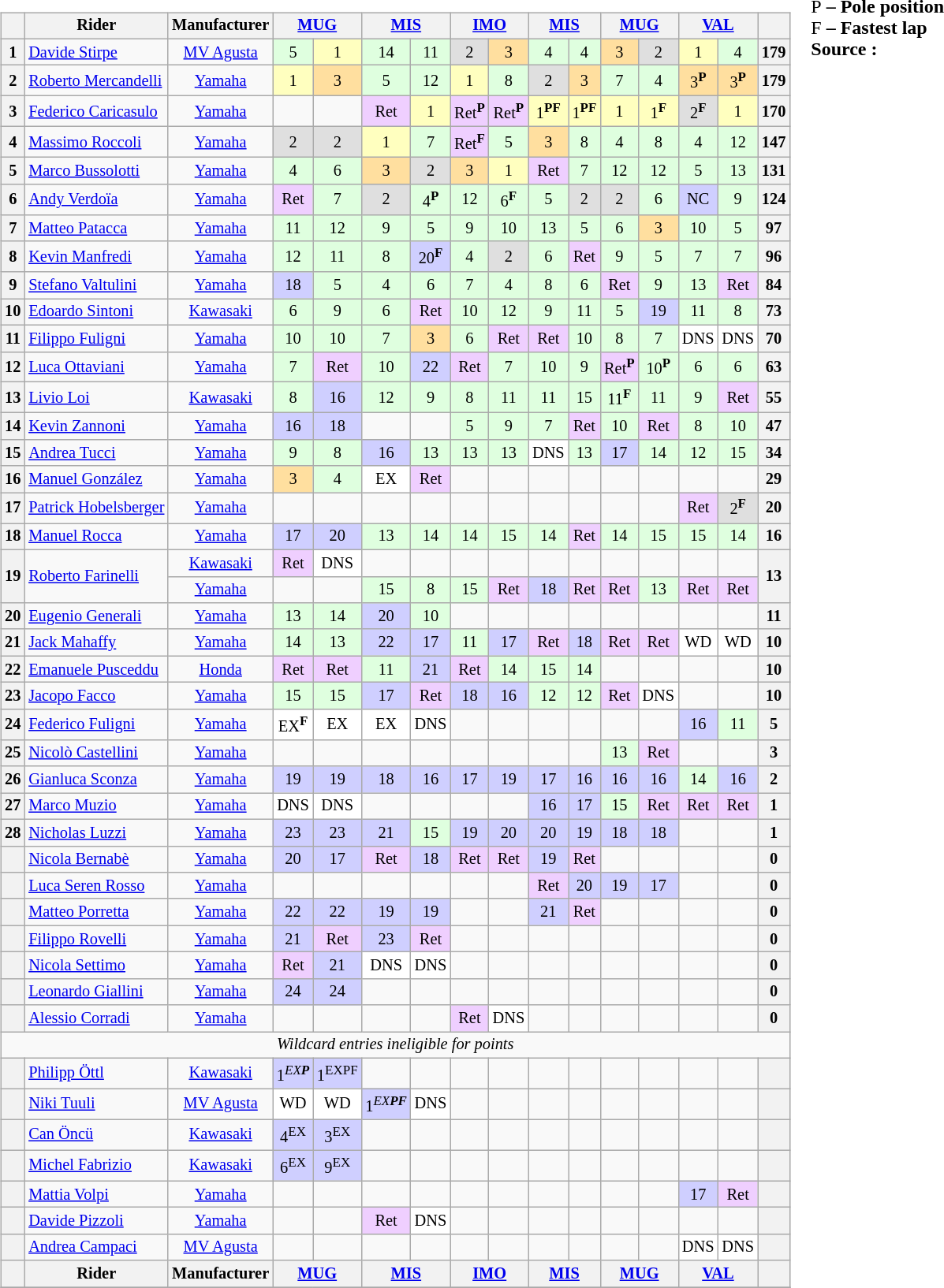<table>
<tr>
<td><br><table align=left| class="wikitable" style="font-size: 85%; text-align: center">
<tr valign="top">
<th valign=middle></th>
<th valign=middle>Rider</th>
<th valign=middle>Manufacturer</th>
<th colspan=2><a href='#'>MUG</a></th>
<th colspan=2><a href='#'>MIS</a></th>
<th colspan=2><a href='#'>IMO</a></th>
<th colspan=2><a href='#'>MIS</a></th>
<th colspan=2><a href='#'>MUG</a></th>
<th colspan=2><a href='#'>VAL</a></th>
<th valign=middle></th>
</tr>
<tr>
<th>1</th>
<td align="left"> <a href='#'>Davide Stirpe</a></td>
<td><a href='#'>MV Agusta</a></td>
<td style="background:#dfffdf;">5</td>
<td style="background:#ffffbf;">1</td>
<td style="background:#dfffdf;">14</td>
<td style="background:#dfffdf;">11</td>
<td style="background:#dfdfdf;">2</td>
<td style="background:#ffdf9f;">3</td>
<td style="background:#dfffdf;">4</td>
<td style="background:#dfffdf;">4</td>
<td style="background:#ffdf9f;">3</td>
<td style="background:#dfdfdf;">2</td>
<td style="background:#ffffbf;">1</td>
<td style="background:#dfffdf;">4</td>
<th>179</th>
</tr>
<tr>
<th>2</th>
<td align="left"> <a href='#'>Roberto Mercandelli</a></td>
<td><a href='#'>Yamaha</a></td>
<td style="background:#ffffbf;">1</td>
<td style="background:#ffdf9f;">3</td>
<td style="background:#dfffdf;">5</td>
<td style="background:#dfffdf;">12</td>
<td style="background:#ffffbf;">1</td>
<td style="background:#dfffdf;">8</td>
<td style="background:#dfdfdf;">2</td>
<td style="background:#ffdf9f;">3</td>
<td style="background:#dfffdf;">7</td>
<td style="background:#dfffdf;">4</td>
<td style="background:#ffdf9f;">3<sup><strong>P</strong></sup></td>
<td style="background:#ffdf9f;">3<sup><strong>P</strong></sup></td>
<th>179</th>
</tr>
<tr>
<th>3</th>
<td align="left"> <a href='#'>Federico Caricasulo</a></td>
<td><a href='#'>Yamaha</a></td>
<td></td>
<td></td>
<td style="background:#efcfff;">Ret</td>
<td style="background:#ffffbf;">1</td>
<td style="background:#efcfff;">Ret<sup><strong>P</strong></sup></td>
<td style="background:#efcfff;">Ret<sup><strong>P</strong></sup></td>
<td style="background:#ffffbf;">1<sup><strong>PF</strong></sup></td>
<td style="background:#ffffbf;">1<sup><strong>PF</strong></sup></td>
<td style="background:#ffffbf;">1</td>
<td style="background:#ffffbf;">1<sup><strong>F</strong></sup></td>
<td style="background:#dfdfdf;">2<sup><strong>F</strong></sup></td>
<td style="background:#ffffbf;">1</td>
<th>170</th>
</tr>
<tr>
<th>4</th>
<td align="left"> <a href='#'>Massimo Roccoli</a></td>
<td><a href='#'>Yamaha</a></td>
<td style="background:#dfdfdf;">2</td>
<td style="background:#dfdfdf;">2</td>
<td style="background:#ffffbf;">1</td>
<td style="background:#dfffdf;">7</td>
<td style="background:#efcfff;">Ret<sup><strong>F</strong></sup></td>
<td style="background:#dfffdf;">5</td>
<td style="background:#ffdf9f;">3</td>
<td style="background:#dfffdf;">8</td>
<td style="background:#dfffdf;">4</td>
<td style="background:#dfffdf;">8</td>
<td style="background:#dfffdf;">4</td>
<td style="background:#dfffdf;">12</td>
<th>147</th>
</tr>
<tr>
<th>5</th>
<td align="left"> <a href='#'>Marco Bussolotti</a></td>
<td><a href='#'>Yamaha</a></td>
<td style="background:#dfffdf;">4</td>
<td style="background:#dfffdf;">6</td>
<td style="background:#ffdf9f;">3</td>
<td style="background:#dfdfdf;">2</td>
<td style="background:#ffdf9f;">3</td>
<td style="background:#ffffbf;">1</td>
<td style="background:#efcfff;">Ret</td>
<td style="background:#dfffdf;">7</td>
<td style="background:#dfffdf;">12</td>
<td style="background:#dfffdf;">12</td>
<td style="background:#dfffdf;">5</td>
<td style="background:#dfffdf;">13</td>
<th>131</th>
</tr>
<tr>
<th>6</th>
<td align="left"> <a href='#'>Andy Verdoïa</a></td>
<td><a href='#'>Yamaha</a></td>
<td style="background:#efcfff;">Ret</td>
<td style="background:#dfffdf;">7</td>
<td style="background:#dfdfdf;">2</td>
<td style="background:#dfffdf;">4<sup><strong>P</strong></sup></td>
<td style="background:#dfffdf;">12</td>
<td style="background:#dfffdf;">6<sup><strong>F</strong></sup></td>
<td style="background:#dfffdf;">5</td>
<td style="background:#dfdfdf;">2</td>
<td style="background:#dfdfdf;">2</td>
<td style="background:#dfffdf;">6</td>
<td style="background:#cfcfff;">NC</td>
<td style="background:#dfffdf;">9</td>
<th>124</th>
</tr>
<tr>
<th>7</th>
<td align="left"> <a href='#'>Matteo Patacca</a></td>
<td><a href='#'>Yamaha</a></td>
<td style="background:#dfffdf;">11</td>
<td style="background:#dfffdf;">12</td>
<td style="background:#dfffdf;">9</td>
<td style="background:#dfffdf;">5</td>
<td style="background:#dfffdf;">9</td>
<td style="background:#dfffdf;">10</td>
<td style="background:#dfffdf;">13</td>
<td style="background:#dfffdf;">5</td>
<td style="background:#dfffdf;">6</td>
<td style="background:#ffdf9f;">3</td>
<td style="background:#dfffdf;">10</td>
<td style="background:#dfffdf;">5</td>
<th>97</th>
</tr>
<tr>
<th>8</th>
<td align="left"> <a href='#'>Kevin Manfredi</a></td>
<td><a href='#'>Yamaha</a></td>
<td style="background:#dfffdf;">12</td>
<td style="background:#dfffdf;">11</td>
<td style="background:#dfffdf;">8</td>
<td style="background:#cfcfff;">20<sup><strong>F</strong></sup></td>
<td style="background:#dfffdf;">4</td>
<td style="background:#dfdfdf;">2</td>
<td style="background:#dfffdf;">6</td>
<td style="background:#efcfff;">Ret</td>
<td style="background:#dfffdf;">9</td>
<td style="background:#dfffdf;">5</td>
<td style="background:#dfffdf;">7</td>
<td style="background:#dfffdf;">7</td>
<th>96</th>
</tr>
<tr>
<th>9</th>
<td align="left"> <a href='#'>Stefano Valtulini</a></td>
<td><a href='#'>Yamaha</a></td>
<td style="background:#cfcfff;">18</td>
<td style="background:#dfffdf;">5</td>
<td style="background:#dfffdf;">4</td>
<td style="background:#dfffdf;">6</td>
<td style="background:#dfffdf;">7</td>
<td style="background:#dfffdf;">4</td>
<td style="background:#dfffdf;">8</td>
<td style="background:#dfffdf;">6</td>
<td style="background:#efcfff;">Ret</td>
<td style="background:#dfffdf;">9</td>
<td style="background:#dfffdf;">13</td>
<td style="background:#efcfff;">Ret</td>
<th>84</th>
</tr>
<tr>
<th>10</th>
<td align="left"> <a href='#'>Edoardo Sintoni</a></td>
<td><a href='#'>Kawasaki</a></td>
<td style="background:#dfffdf;">6</td>
<td style="background:#dfffdf;">9</td>
<td style="background:#dfffdf;">6</td>
<td style="background:#efcfff;">Ret</td>
<td style="background:#dfffdf;">10</td>
<td style="background:#dfffdf;">12</td>
<td style="background:#dfffdf;">9</td>
<td style="background:#dfffdf;">11</td>
<td style="background:#dfffdf;">5</td>
<td style="background:#cfcfff;">19</td>
<td style="background:#dfffdf;">11</td>
<td style="background:#dfffdf;">8</td>
<th>73</th>
</tr>
<tr>
<th>11</th>
<td align="left"> <a href='#'>Filippo Fuligni</a></td>
<td><a href='#'>Yamaha</a></td>
<td style="background:#dfffdf;">10</td>
<td style="background:#dfffdf;">10</td>
<td style="background:#dfffdf;">7</td>
<td style="background:#ffdf9f;">3</td>
<td style="background:#dfffdf;">6</td>
<td style="background:#efcfff;">Ret</td>
<td style="background:#efcfff;">Ret</td>
<td style="background:#dfffdf;">10</td>
<td style="background:#dfffdf;">8</td>
<td style="background:#dfffdf;">7</td>
<td style="background:#ffffff;">DNS</td>
<td style="background:#ffffff;">DNS</td>
<th>70</th>
</tr>
<tr>
<th>12</th>
<td align="left"> <a href='#'>Luca Ottaviani</a></td>
<td><a href='#'>Yamaha</a></td>
<td style="background:#dfffdf;">7</td>
<td style="background:#efcfff;">Ret</td>
<td style="background:#dfffdf;">10</td>
<td style="background:#cfcfff;">22</td>
<td style="background:#efcfff;">Ret</td>
<td style="background:#dfffdf;">7</td>
<td style="background:#dfffdf;">10</td>
<td style="background:#dfffdf;">9</td>
<td style="background:#efcfff;">Ret<sup><strong>P</strong></sup></td>
<td style="background:#dfffdf;">10<sup><strong>P</strong></sup></td>
<td style="background:#dfffdf;">6</td>
<td style="background:#dfffdf;">6</td>
<th>63</th>
</tr>
<tr>
<th>13</th>
<td align="left"> <a href='#'>Livio Loi</a></td>
<td><a href='#'>Kawasaki</a></td>
<td style="background:#dfffdf;">8</td>
<td style="background:#cfcfff;">16</td>
<td style="background:#dfffdf;">12</td>
<td style="background:#dfffdf;">9</td>
<td style="background:#dfffdf;">8</td>
<td style="background:#dfffdf;">11</td>
<td style="background:#dfffdf;">11</td>
<td style="background:#dfffdf;">15</td>
<td style="background:#dfffdf;">11<sup><strong>F</strong></sup></td>
<td style="background:#dfffdf;">11</td>
<td style="background:#dfffdf;">9</td>
<td style="background:#efcfff;">Ret</td>
<th>55</th>
</tr>
<tr>
<th>14</th>
<td align="left"> <a href='#'>Kevin Zannoni</a></td>
<td><a href='#'>Yamaha</a></td>
<td style="background:#cfcfff;">16</td>
<td style="background:#cfcfff;">18</td>
<td></td>
<td></td>
<td style="background:#dfffdf;">5</td>
<td style="background:#dfffdf;">9</td>
<td style="background:#dfffdf;">7</td>
<td style="background:#efcfff;">Ret</td>
<td style="background:#dfffdf;">10</td>
<td style="background:#efcfff;">Ret</td>
<td style="background:#dfffdf;">8</td>
<td style="background:#dfffdf;">10</td>
<th>47</th>
</tr>
<tr>
<th>15</th>
<td align="left"> <a href='#'>Andrea Tucci</a></td>
<td><a href='#'>Yamaha</a></td>
<td style="background:#dfffdf;">9</td>
<td style="background:#dfffdf;">8</td>
<td style="background:#cfcfff;">16</td>
<td style="background:#dfffdf;">13</td>
<td style="background:#dfffdf;">13</td>
<td style="background:#dfffdf;">13</td>
<td style="background:#ffffff;">DNS</td>
<td style="background:#dfffdf;">13</td>
<td style="background:#cfcfff;">17</td>
<td style="background:#dfffdf;">14</td>
<td style="background:#dfffdf;">12</td>
<td style="background:#dfffdf;">15</td>
<th>34</th>
</tr>
<tr>
<th>16</th>
<td align="left"> <a href='#'>Manuel González</a></td>
<td><a href='#'>Yamaha</a></td>
<td style="background:#ffdf9f;">3</td>
<td style="background:#dfffdf;">4</td>
<td style="background:#ffffff;">EX</td>
<td style="background:#efcfff;">Ret</td>
<td></td>
<td></td>
<td></td>
<td></td>
<td></td>
<td></td>
<td></td>
<td></td>
<th>29</th>
</tr>
<tr>
<th>17</th>
<td align="left"> <a href='#'>Patrick Hobelsberger</a></td>
<td><a href='#'>Yamaha</a></td>
<td></td>
<td></td>
<td></td>
<td></td>
<td></td>
<td></td>
<td></td>
<td></td>
<td></td>
<td></td>
<td style="background:#efcfff;">Ret</td>
<td style="background:#dfdfdf;">2<sup><strong>F</strong></sup></td>
<th>20</th>
</tr>
<tr>
<th>18</th>
<td align="left"> <a href='#'>Manuel Rocca</a></td>
<td><a href='#'>Yamaha</a></td>
<td style="background:#cfcfff;">17</td>
<td style="background:#cfcfff;">20</td>
<td style="background:#dfffdf;">13</td>
<td style="background:#dfffdf;">14</td>
<td style="background:#dfffdf;">14</td>
<td style="background:#dfffdf;">15</td>
<td style="background:#dfffdf;">14</td>
<td style="background:#efcfff;">Ret</td>
<td style="background:#dfffdf;">14</td>
<td style="background:#dfffdf;">15</td>
<td style="background:#dfffdf;">15</td>
<td style="background:#dfffdf;">14</td>
<th>16</th>
</tr>
<tr>
<th rowspan="2">19</th>
<td rowspan="2" align="left"> <a href='#'>Roberto Farinelli</a></td>
<td><a href='#'>Kawasaki</a></td>
<td style="background:#efcfff;">Ret</td>
<td style="background:#ffffff;">DNS</td>
<td></td>
<td></td>
<td></td>
<td></td>
<td></td>
<td></td>
<td></td>
<td></td>
<td></td>
<td></td>
<th rowspan="2">13</th>
</tr>
<tr>
<td><a href='#'>Yamaha</a></td>
<td></td>
<td></td>
<td style="background:#dfffdf;">15</td>
<td style="background:#dfffdf;">8</td>
<td style="background:#dfffdf;">15</td>
<td style="background:#efcfff;">Ret</td>
<td style="background:#cfcfff;">18</td>
<td style="background:#efcfff;">Ret</td>
<td style="background:#efcfff;">Ret</td>
<td style="background:#dfffdf;">13</td>
<td style="background:#efcfff;">Ret</td>
<td style="background:#efcfff;">Ret</td>
</tr>
<tr>
<th>20</th>
<td align="left"> <a href='#'>Eugenio Generali</a></td>
<td><a href='#'>Yamaha</a></td>
<td style="background:#dfffdf;">13</td>
<td style="background:#dfffdf;">14</td>
<td style="background:#cfcfff;">20</td>
<td style="background:#dfffdf;">10</td>
<td></td>
<td></td>
<td></td>
<td></td>
<td></td>
<td></td>
<td></td>
<td></td>
<th>11</th>
</tr>
<tr>
<th>21</th>
<td align="left"> <a href='#'>Jack Mahaffy</a></td>
<td><a href='#'>Yamaha</a></td>
<td style="background:#dfffdf;">14</td>
<td style="background:#dfffdf;">13</td>
<td style="background:#cfcfff;">22</td>
<td style="background:#cfcfff;">17</td>
<td style="background:#dfffdf;">11</td>
<td style="background:#cfcfff;">17</td>
<td style="background:#efcfff;">Ret</td>
<td style="background:#cfcfff;">18</td>
<td style="background:#efcfff;">Ret</td>
<td style="background:#efcfff;">Ret</td>
<td style="background:#ffffff;">WD</td>
<td style="background:#ffffff;">WD</td>
<th>10</th>
</tr>
<tr>
<th>22</th>
<td align="left"> <a href='#'>Emanuele Pusceddu</a></td>
<td><a href='#'>Honda</a></td>
<td style="background:#efcfff;">Ret</td>
<td style="background:#efcfff;">Ret</td>
<td style="background:#dfffdf;">11</td>
<td style="background:#cfcfff;">21</td>
<td style="background:#efcfff;">Ret</td>
<td style="background:#dfffdf;">14</td>
<td style="background:#dfffdf;">15</td>
<td style="background:#dfffdf;">14</td>
<td></td>
<td></td>
<td></td>
<td></td>
<th>10</th>
</tr>
<tr>
<th>23</th>
<td align="left"> <a href='#'>Jacopo Facco</a></td>
<td><a href='#'>Yamaha</a></td>
<td style="background:#dfffdf;">15</td>
<td style="background:#dfffdf;">15</td>
<td style="background:#cfcfff;">17</td>
<td style="background:#efcfff;">Ret</td>
<td style="background:#cfcfff;">18</td>
<td style="background:#cfcfff;">16</td>
<td style="background:#dfffdf;">12</td>
<td style="background:#dfffdf;">12</td>
<td style="background:#efcfff;">Ret</td>
<td style="background:#ffffff;">DNS</td>
<td></td>
<td></td>
<th>10</th>
</tr>
<tr>
<th>24</th>
<td align="left"> <a href='#'>Federico Fuligni</a></td>
<td><a href='#'>Yamaha</a></td>
<td style="background:#ffffff;">EX<sup><strong>F</strong></sup></td>
<td style="background:#ffffff;">EX</td>
<td style="background:#ffffff;">EX</td>
<td style="background:#ffffff;">DNS</td>
<td></td>
<td></td>
<td></td>
<td></td>
<td></td>
<td></td>
<td style="background:#cfcfff;">16</td>
<td style="background:#dfffdf;">11</td>
<th>5</th>
</tr>
<tr>
<th>25</th>
<td align="left"> <a href='#'>Nicolò Castellini</a></td>
<td><a href='#'>Yamaha</a></td>
<td></td>
<td></td>
<td></td>
<td></td>
<td></td>
<td></td>
<td></td>
<td></td>
<td style="background:#dfffdf;">13</td>
<td style="background:#efcfff;">Ret</td>
<td></td>
<td></td>
<th>3</th>
</tr>
<tr>
<th>26</th>
<td align="left"> <a href='#'>Gianluca Sconza</a></td>
<td><a href='#'>Yamaha</a></td>
<td style="background:#cfcfff;">19</td>
<td style="background:#cfcfff;">19</td>
<td style="background:#cfcfff;">18</td>
<td style="background:#cfcfff;">16</td>
<td style="background:#cfcfff;">17</td>
<td style="background:#cfcfff;">19</td>
<td style="background:#cfcfff;">17</td>
<td style="background:#cfcfff;">16</td>
<td style="background:#cfcfff;">16</td>
<td style="background:#cfcfff;">16</td>
<td style="background:#dfffdf;">14</td>
<td style="background:#cfcfff;">16</td>
<th>2</th>
</tr>
<tr>
<th>27</th>
<td align="left"> <a href='#'>Marco Muzio</a></td>
<td><a href='#'>Yamaha</a></td>
<td style="background:#ffffff;">DNS</td>
<td style="background:#ffffff;">DNS</td>
<td></td>
<td></td>
<td></td>
<td></td>
<td style="background:#cfcfff;">16</td>
<td style="background:#cfcfff;">17</td>
<td style="background:#dfffdf;">15</td>
<td style="background:#efcfff;">Ret</td>
<td style="background:#efcfff;">Ret</td>
<td style="background:#efcfff;">Ret</td>
<th>1</th>
</tr>
<tr>
<th>28</th>
<td align="left"> <a href='#'>Nicholas Luzzi</a></td>
<td><a href='#'>Yamaha</a></td>
<td style="background:#cfcfff;">23</td>
<td style="background:#cfcfff;">23</td>
<td style="background:#cfcfff;">21</td>
<td style="background:#dfffdf;">15</td>
<td style="background:#cfcfff;">19</td>
<td style="background:#cfcfff;">20</td>
<td style="background:#cfcfff;">20</td>
<td style="background:#cfcfff;">19</td>
<td style="background:#cfcfff;">18</td>
<td style="background:#cfcfff;">18</td>
<td></td>
<td></td>
<th>1</th>
</tr>
<tr>
<th></th>
<td align="left"> <a href='#'>Nicola Bernabè</a></td>
<td><a href='#'>Yamaha</a></td>
<td style="background:#cfcfff;">20</td>
<td style="background:#cfcfff;">17</td>
<td style="background:#efcfff;">Ret</td>
<td style="background:#cfcfff;">18</td>
<td style="background:#efcfff;">Ret</td>
<td style="background:#efcfff;">Ret</td>
<td style="background:#cfcfff;">19</td>
<td style="background:#efcfff;">Ret</td>
<td></td>
<td></td>
<td></td>
<td></td>
<th>0</th>
</tr>
<tr>
<th></th>
<td align="left"> <a href='#'>Luca Seren Rosso</a></td>
<td><a href='#'>Yamaha</a></td>
<td></td>
<td></td>
<td></td>
<td></td>
<td></td>
<td></td>
<td style="background:#efcfff;">Ret</td>
<td style="background:#cfcfff;">20</td>
<td style="background:#cfcfff;">19</td>
<td style="background:#cfcfff;">17</td>
<td></td>
<td></td>
<th>0</th>
</tr>
<tr>
<th></th>
<td align="left"> <a href='#'>Matteo Porretta</a></td>
<td><a href='#'>Yamaha</a></td>
<td style="background:#cfcfff;">22</td>
<td style="background:#cfcfff;">22</td>
<td style="background:#cfcfff;">19</td>
<td style="background:#cfcfff;">19</td>
<td></td>
<td></td>
<td style="background:#cfcfff;">21</td>
<td style="background:#efcfff;">Ret</td>
<td></td>
<td></td>
<td></td>
<td></td>
<th>0</th>
</tr>
<tr>
<th></th>
<td align="left"> <a href='#'>Filippo Rovelli</a></td>
<td><a href='#'>Yamaha</a></td>
<td style="background:#cfcfff;">21</td>
<td style="background:#efcfff;">Ret</td>
<td style="background:#cfcfff;">23</td>
<td style="background:#efcfff;">Ret</td>
<td></td>
<td></td>
<td></td>
<td></td>
<td></td>
<td></td>
<td></td>
<td></td>
<th>0</th>
</tr>
<tr>
<th></th>
<td align="left"> <a href='#'>Nicola Settimo</a></td>
<td><a href='#'>Yamaha</a></td>
<td style="background:#efcfff;">Ret</td>
<td style="background:#cfcfff;">21</td>
<td style="background:#ffffff;">DNS</td>
<td style="background:#ffffff;">DNS</td>
<td></td>
<td></td>
<td></td>
<td></td>
<td></td>
<td></td>
<td></td>
<td></td>
<th>0</th>
</tr>
<tr>
<th></th>
<td align="left"> <a href='#'>Leonardo Giallini</a></td>
<td><a href='#'>Yamaha</a></td>
<td style="background:#cfcfff;">24</td>
<td style="background:#cfcfff;">24</td>
<td></td>
<td></td>
<td></td>
<td></td>
<td></td>
<td></td>
<td></td>
<td></td>
<td></td>
<td></td>
<th>0</th>
</tr>
<tr>
<th></th>
<td align="left"> <a href='#'>Alessio Corradi</a></td>
<td><a href='#'>Yamaha</a></td>
<td></td>
<td></td>
<td></td>
<td></td>
<td style="background:#efcfff;">Ret</td>
<td style="background:#ffffff;">DNS</td>
<td></td>
<td></td>
<td></td>
<td></td>
<td></td>
<td></td>
<th>0</th>
</tr>
<tr>
<td align=center colspan=16><em>Wildcard entries ineligible for points</em></td>
</tr>
<tr>
<th></th>
<td align="left"> <a href='#'>Philipp Öttl</a></td>
<td><a href='#'>Kawasaki</a></td>
<td style="background:#cfcfff;">1<sup><em>EX<strong><em>P<strong></sup></td>
<td style="background:#cfcfff;">1<sup></em>EX</em></strong>PF</strong></sup></td>
<td></td>
<td></td>
<td></td>
<td></td>
<td></td>
<td></td>
<td></td>
<td></td>
<td></td>
<td></td>
<th></th>
</tr>
<tr>
<th></th>
<td align="left"> <a href='#'>Niki Tuuli</a></td>
<td><a href='#'>MV Agusta</a></td>
<td style="background:#ffffff;">WD</td>
<td style="background:#ffffff;">WD</td>
<td style="background:#cfcfff;">1<sup><em>EX<strong><em>PF<strong></sup></td>
<td style="background:#ffffff;">DNS</td>
<td></td>
<td></td>
<td></td>
<td></td>
<td></td>
<td></td>
<td></td>
<td></td>
<th></th>
</tr>
<tr>
<th></th>
<td align="left"> <a href='#'>Can Öncü</a></td>
<td><a href='#'>Kawasaki</a></td>
<td style="background:#cfcfff;">4<sup></em>EX<em></sup></td>
<td style="background:#cfcfff;">3<sup></em>EX<em></sup></td>
<td></td>
<td></td>
<td></td>
<td></td>
<td></td>
<td></td>
<td></td>
<td></td>
<td></td>
<td></td>
<th></th>
</tr>
<tr>
<th></th>
<td align="left"> <a href='#'>Michel Fabrizio</a></td>
<td><a href='#'>Kawasaki</a></td>
<td style="background:#cfcfff;">6<sup></em>EX<em></sup></td>
<td style="background:#cfcfff;">9<sup></em>EX<em></sup></td>
<td></td>
<td></td>
<td></td>
<td></td>
<td></td>
<td></td>
<td></td>
<td></td>
<td></td>
<td></td>
<th></th>
</tr>
<tr>
<th></th>
<td align="left"> <a href='#'>Mattia Volpi</a></td>
<td><a href='#'>Yamaha</a></td>
<td></td>
<td></td>
<td></td>
<td></td>
<td></td>
<td></td>
<td></td>
<td></td>
<td></td>
<td></td>
<td style="background:#cfcfff;">17</td>
<td style="background:#efcfff;">Ret</td>
<th></th>
</tr>
<tr>
<th></th>
<td align="left"> <a href='#'>Davide Pizzoli</a></td>
<td><a href='#'>Yamaha</a></td>
<td></td>
<td></td>
<td style="background:#efcfff;">Ret</td>
<td style="background:#ffffff;">DNS</td>
<td></td>
<td></td>
<td></td>
<td></td>
<td></td>
<td></td>
<td></td>
<td></td>
<th></th>
</tr>
<tr>
<th></th>
<td align="left"> <a href='#'>Andrea Campaci</a></td>
<td><a href='#'>MV Agusta</a></td>
<td></td>
<td></td>
<td></td>
<td></td>
<td></td>
<td></td>
<td></td>
<td></td>
<td></td>
<td></td>
<td style="background:#ffffff;">DNS</td>
<td style="background:#ffffff;">DNS</td>
<th></th>
</tr>
<tr valign="top">
<th valign=middle></th>
<th valign=middle>Rider</th>
<th valign=middle>Manufacturer</th>
<th colspan=2><a href='#'>MUG</a></th>
<th colspan=2><a href='#'>MIS</a></th>
<th colspan=2><a href='#'>IMO</a></th>
<th colspan=2><a href='#'>MIS</a></th>
<th colspan=2><a href='#'>MUG</a></th>
<th colspan=2><a href='#'>VAL</a></th>
<th valign=middle></th>
</tr>
<tr>
</tr>
</table>
</td>
<td valign="top"><br><span></strong>P<strong> – Pole position<br></strong>F<strong> – Fastest lap</span><br>Source : </td>
</tr>
</table>
